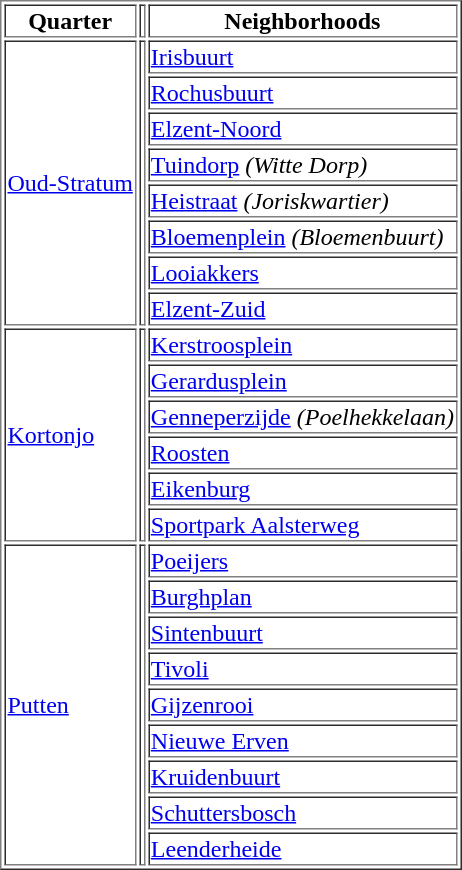<table border=1>
<tr>
<th>Quarter</th>
<th></th>
<th>Neighborhoods</th>
</tr>
<tr>
<td rowspan=8><a href='#'>Oud-Stratum</a></td>
<td rowspan=8></td>
<td><a href='#'>Irisbuurt</a></td>
</tr>
<tr>
<td><a href='#'>Rochusbuurt</a></td>
</tr>
<tr>
<td><a href='#'>Elzent-Noord</a></td>
</tr>
<tr>
<td><a href='#'>Tuindorp</a> <em>(Witte Dorp)</em></td>
</tr>
<tr>
<td><a href='#'>Heistraat</a> <em>(Joriskwartier)</em></td>
</tr>
<tr>
<td><a href='#'>Bloemenplein</a> <em>(Bloemenbuurt)</em></td>
</tr>
<tr>
<td><a href='#'>Looiakkers</a></td>
</tr>
<tr>
<td><a href='#'>Elzent-Zuid</a></td>
</tr>
<tr>
<td rowspan=6><a href='#'>Kortonjo</a></td>
<td rowspan=6></td>
<td><a href='#'>Kerstroosplein</a></td>
</tr>
<tr>
<td><a href='#'>Gerardusplein</a></td>
</tr>
<tr>
<td><a href='#'>Genneperzijde</a> <em>(Poelhekkelaan)</em></td>
</tr>
<tr>
<td><a href='#'>Roosten</a></td>
</tr>
<tr>
<td><a href='#'>Eikenburg</a></td>
</tr>
<tr>
<td><a href='#'>Sportpark Aalsterweg</a></td>
</tr>
<tr>
<td rowspan=9><a href='#'>Putten</a></td>
<td rowspan=9></td>
<td><a href='#'>Poeijers</a></td>
</tr>
<tr>
<td><a href='#'>Burghplan</a></td>
</tr>
<tr>
<td><a href='#'>Sintenbuurt</a></td>
</tr>
<tr>
<td><a href='#'>Tivoli</a></td>
</tr>
<tr>
<td><a href='#'>Gijzenrooi</a></td>
</tr>
<tr>
<td><a href='#'>Nieuwe Erven</a></td>
</tr>
<tr>
<td><a href='#'>Kruidenbuurt</a></td>
</tr>
<tr>
<td><a href='#'>Schuttersbosch</a></td>
</tr>
<tr>
<td><a href='#'>Leenderheide</a></td>
</tr>
</table>
